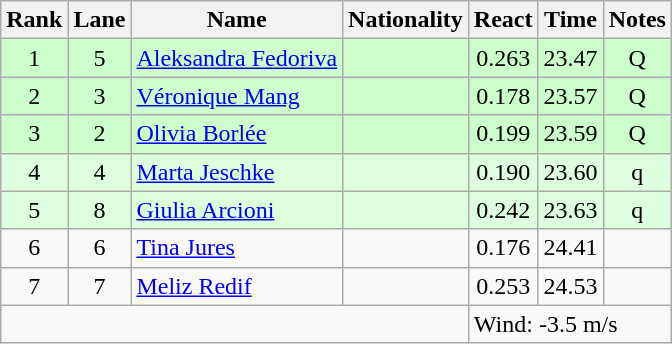<table class="wikitable sortable" style="text-align:center">
<tr>
<th>Rank</th>
<th>Lane</th>
<th>Name</th>
<th>Nationality</th>
<th>React</th>
<th>Time</th>
<th>Notes</th>
</tr>
<tr bgcolor=ccffcc>
<td>1</td>
<td>5</td>
<td align="left"><a href='#'>Aleksandra Fedoriva</a></td>
<td align=left></td>
<td>0.263</td>
<td>23.47</td>
<td>Q</td>
</tr>
<tr bgcolor=ccffcc>
<td>2</td>
<td>3</td>
<td align="left"><a href='#'>Véronique Mang</a></td>
<td align=left></td>
<td>0.178</td>
<td>23.57</td>
<td>Q</td>
</tr>
<tr bgcolor=ccffcc>
<td>3</td>
<td>2</td>
<td align="left"><a href='#'>Olivia Borlée</a></td>
<td align=left></td>
<td>0.199</td>
<td>23.59</td>
<td>Q</td>
</tr>
<tr bgcolor=ddffdd>
<td>4</td>
<td>4</td>
<td align="left"><a href='#'>Marta Jeschke</a></td>
<td align=left></td>
<td>0.190</td>
<td>23.60</td>
<td>q</td>
</tr>
<tr bgcolor=ddffdd>
<td>5</td>
<td>8</td>
<td align="left"><a href='#'>Giulia Arcioni</a></td>
<td align=left></td>
<td>0.242</td>
<td>23.63</td>
<td>q</td>
</tr>
<tr>
<td>6</td>
<td>6</td>
<td align="left"><a href='#'>Tina Jures</a></td>
<td align=left></td>
<td>0.176</td>
<td>24.41</td>
<td></td>
</tr>
<tr>
<td>7</td>
<td>7</td>
<td align="left"><a href='#'>Meliz Redif</a></td>
<td align=left></td>
<td>0.253</td>
<td>24.53</td>
<td></td>
</tr>
<tr>
<td colspan=4></td>
<td colspan=3 align=left>Wind: -3.5 m/s</td>
</tr>
</table>
